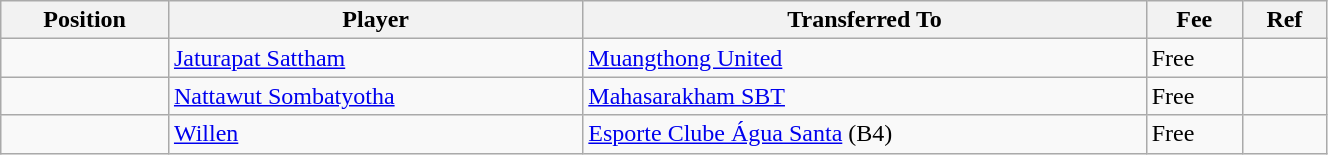<table class="wikitable sortable" style="width:70%; text-align:center; font-size:100%; text-align:left;">
<tr>
<th><strong>Position</strong></th>
<th><strong>Player</strong></th>
<th><strong>Transferred To</strong></th>
<th><strong>Fee</strong></th>
<th><strong>Ref</strong></th>
</tr>
<tr>
<td></td>
<td> <a href='#'>Jaturapat Sattham</a></td>
<td> <a href='#'>Muangthong United</a></td>
<td>Free</td>
<td></td>
</tr>
<tr>
<td></td>
<td> <a href='#'>Nattawut Sombatyotha</a></td>
<td> <a href='#'>Mahasarakham SBT</a></td>
<td>Free</td>
<td></td>
</tr>
<tr>
<td></td>
<td> <a href='#'>Willen</a></td>
<td> <a href='#'>Esporte Clube Água Santa</a> (B4)</td>
<td>Free</td>
<td></td>
</tr>
</table>
